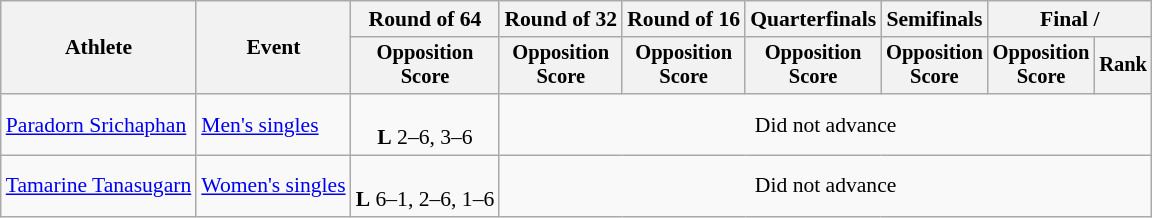<table class=wikitable style="font-size:90%">
<tr>
<th rowspan="2">Athlete</th>
<th rowspan="2">Event</th>
<th>Round of 64</th>
<th>Round of 32</th>
<th>Round of 16</th>
<th>Quarterfinals</th>
<th>Semifinals</th>
<th colspan=2>Final / </th>
</tr>
<tr style="font-size:95%">
<th>Opposition<br>Score</th>
<th>Opposition<br>Score</th>
<th>Opposition<br>Score</th>
<th>Opposition<br>Score</th>
<th>Opposition<br>Score</th>
<th>Opposition<br>Score</th>
<th>Rank</th>
</tr>
<tr align=center>
<td align=left><a href='#'>Paradorn Srichaphan</a></td>
<td align=left><a href='#'>Men's singles</a></td>
<td><br><strong>L</strong> 2–6, 3–6</td>
<td colspan=6>Did not advance</td>
</tr>
<tr align=center>
<td align=left><a href='#'>Tamarine Tanasugarn</a></td>
<td align=left><a href='#'>Women's singles</a></td>
<td><br><strong>L</strong> 6–1, 2–6, 1–6</td>
<td colspan=6>Did not advance</td>
</tr>
</table>
